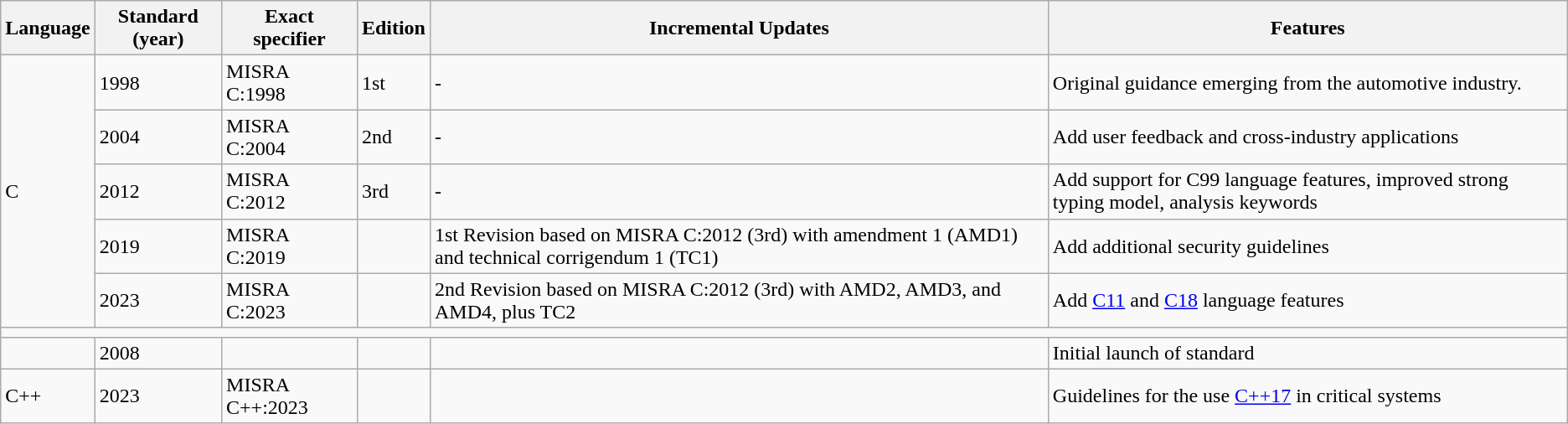<table class="wikitable">
<tr>
<th>Language</th>
<th>Standard (year)</th>
<th>Exact specifier</th>
<th>Edition</th>
<th>Incremental Updates</th>
<th>Features</th>
</tr>
<tr>
<td rowspan="5">C</td>
<td>1998</td>
<td>MISRA C:1998</td>
<td>1st</td>
<td>-</td>
<td>Original guidance emerging from the automotive industry.</td>
</tr>
<tr>
<td>2004</td>
<td>MISRA C:2004</td>
<td>2nd</td>
<td>-</td>
<td>Add user feedback and cross-industry applications</td>
</tr>
<tr>
<td>2012</td>
<td>MISRA C:2012</td>
<td>3rd</td>
<td>-</td>
<td>Add support for C99 language features, improved strong typing model, analysis keywords</td>
</tr>
<tr>
<td>2019</td>
<td>MISRA C:2019</td>
<td></td>
<td>1st Revision based on MISRA C:2012 (3rd) with amendment 1 (AMD1) and technical corrigendum 1 (TC1)</td>
<td>Add additional security guidelines</td>
</tr>
<tr>
<td>2023</td>
<td>MISRA C:2023</td>
<td></td>
<td>2nd Revision based on MISRA C:2012 (3rd) with AMD2, AMD3, and AMD4, plus TC2</td>
<td>Add <a href='#'>C11</a> and <a href='#'>C18</a> language features</td>
</tr>
<tr>
<td colspan="6"></td>
</tr>
<tr>
<td></td>
<td>2008</td>
<td></td>
<td></td>
<td></td>
<td>Initial launch of standard</td>
</tr>
<tr>
<td>C++</td>
<td>2023</td>
<td>MISRA C++:2023</td>
<td></td>
<td></td>
<td>Guidelines for the use <a href='#'>C++17</a> in critical systems</td>
</tr>
</table>
